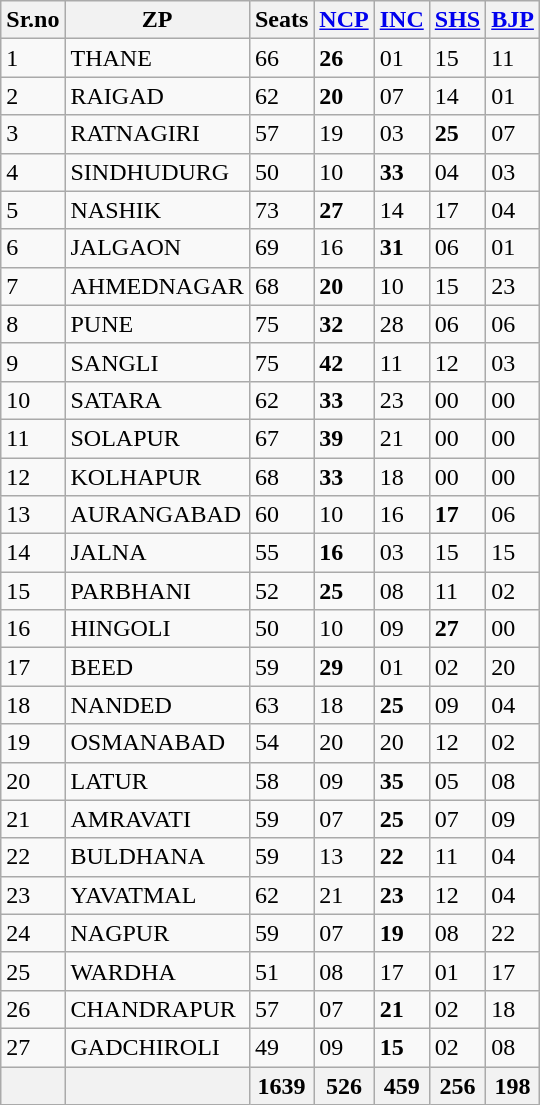<table class="wikitable">
<tr>
<th>Sr.no</th>
<th>ZP</th>
<th>Seats</th>
<th><a href='#'>NCP</a></th>
<th><a href='#'>INC</a></th>
<th><a href='#'>SHS</a></th>
<th><a href='#'>BJP</a></th>
</tr>
<tr>
<td>1</td>
<td>THANE</td>
<td>66</td>
<td><strong>26</strong></td>
<td>01</td>
<td>15</td>
<td>11</td>
</tr>
<tr>
<td>2</td>
<td>RAIGAD</td>
<td>62</td>
<td><strong>20</strong></td>
<td>07</td>
<td>14</td>
<td>01</td>
</tr>
<tr>
<td>3</td>
<td>RATNAGIRI</td>
<td>57</td>
<td>19</td>
<td>03</td>
<td><strong>25</strong></td>
<td>07</td>
</tr>
<tr>
<td>4</td>
<td>SINDHUDURG</td>
<td>50</td>
<td>10</td>
<td><strong>33</strong></td>
<td>04</td>
<td>03</td>
</tr>
<tr>
<td>5</td>
<td>NASHIK</td>
<td>73</td>
<td><strong>27</strong></td>
<td>14</td>
<td>17</td>
<td>04</td>
</tr>
<tr>
<td>6</td>
<td>JALGAON</td>
<td>69</td>
<td>16</td>
<td><strong>31</strong></td>
<td>06</td>
<td>01</td>
</tr>
<tr>
<td>7</td>
<td>AHMEDNAGAR</td>
<td>68</td>
<td><strong>20</strong></td>
<td>10</td>
<td>15</td>
<td>23</td>
</tr>
<tr>
<td>8</td>
<td>PUNE</td>
<td>75</td>
<td><strong>32</strong></td>
<td>28</td>
<td>06</td>
<td>06</td>
</tr>
<tr>
<td>9</td>
<td>SANGLI</td>
<td>75</td>
<td><strong>42</strong></td>
<td>11</td>
<td>12</td>
<td>03</td>
</tr>
<tr>
<td>10</td>
<td>SATARA</td>
<td>62</td>
<td><strong>33</strong></td>
<td>23</td>
<td>00</td>
<td>00</td>
</tr>
<tr>
<td>11</td>
<td>SOLAPUR</td>
<td>67</td>
<td><strong>39</strong></td>
<td>21</td>
<td>00</td>
<td>00</td>
</tr>
<tr>
<td>12</td>
<td>KOLHAPUR</td>
<td>68</td>
<td><strong>33</strong></td>
<td>18</td>
<td>00</td>
<td>00</td>
</tr>
<tr>
<td>13</td>
<td>AURANGABAD</td>
<td>60</td>
<td>10</td>
<td>16</td>
<td><strong>17</strong></td>
<td>06</td>
</tr>
<tr>
<td>14</td>
<td>JALNA</td>
<td>55</td>
<td><strong>16</strong></td>
<td>03</td>
<td>15</td>
<td>15</td>
</tr>
<tr>
<td>15</td>
<td>PARBHANI</td>
<td>52</td>
<td><strong>25</strong></td>
<td>08</td>
<td>11</td>
<td>02</td>
</tr>
<tr>
<td>16</td>
<td>HINGOLI</td>
<td>50</td>
<td>10</td>
<td>09</td>
<td><strong>27</strong></td>
<td>00</td>
</tr>
<tr>
<td>17</td>
<td>BEED</td>
<td>59</td>
<td><strong>29</strong></td>
<td>01</td>
<td>02</td>
<td>20</td>
</tr>
<tr>
<td>18</td>
<td>NANDED</td>
<td>63</td>
<td>18</td>
<td><strong>25</strong></td>
<td>09</td>
<td>04</td>
</tr>
<tr>
<td>19</td>
<td>OSMANABAD</td>
<td>54</td>
<td>20</td>
<td>20</td>
<td>12</td>
<td>02</td>
</tr>
<tr>
<td>20</td>
<td>LATUR</td>
<td>58</td>
<td>09</td>
<td><strong>35</strong></td>
<td>05</td>
<td>08</td>
</tr>
<tr>
<td>21</td>
<td>AMRAVATI</td>
<td>59</td>
<td>07</td>
<td><strong>25</strong></td>
<td>07</td>
<td>09</td>
</tr>
<tr>
<td>22</td>
<td>BULDHANA</td>
<td>59</td>
<td>13</td>
<td><strong>22</strong></td>
<td>11</td>
<td>04</td>
</tr>
<tr>
<td>23</td>
<td>YAVATMAL</td>
<td>62</td>
<td>21</td>
<td><strong>23</strong></td>
<td>12</td>
<td>04</td>
</tr>
<tr>
<td>24</td>
<td>NAGPUR</td>
<td>59</td>
<td>07</td>
<td><strong>19</strong></td>
<td>08</td>
<td>22</td>
</tr>
<tr>
<td>25</td>
<td>WARDHA</td>
<td>51</td>
<td>08</td>
<td>17</td>
<td>01</td>
<td>17</td>
</tr>
<tr>
<td>26</td>
<td>CHANDRAPUR</td>
<td>57</td>
<td>07</td>
<td><strong>21</strong></td>
<td>02</td>
<td>18</td>
</tr>
<tr>
<td>27</td>
<td>GADCHIROLI</td>
<td>49</td>
<td>09</td>
<td><strong>15</strong></td>
<td>02</td>
<td>08</td>
</tr>
<tr>
<th></th>
<th></th>
<th>1639</th>
<th>526</th>
<th>459</th>
<th>256</th>
<th>198</th>
</tr>
</table>
